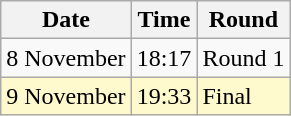<table class="wikitable">
<tr>
<th>Date</th>
<th>Time</th>
<th>Round</th>
</tr>
<tr>
<td>8 November</td>
<td>18:17</td>
<td>Round 1</td>
</tr>
<tr bgcolor="lemonchiffon">
<td>9 November</td>
<td>19:33</td>
<td>Final</td>
</tr>
</table>
